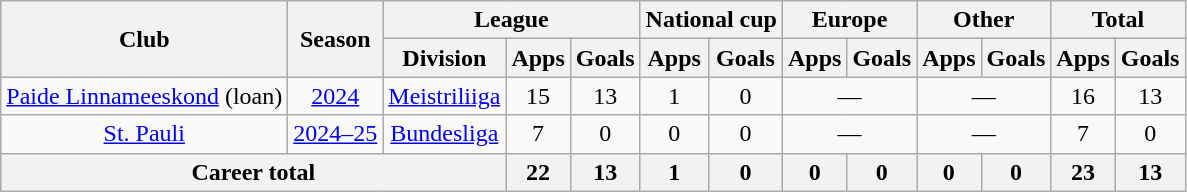<table class="wikitable" style="text-align:center">
<tr>
<th rowspan="2">Club</th>
<th rowspan="2">Season</th>
<th colspan="3">League</th>
<th colspan="2">National cup</th>
<th colspan="2">Europe</th>
<th colspan="2">Other</th>
<th colspan="2">Total</th>
</tr>
<tr>
<th>Division</th>
<th>Apps</th>
<th>Goals</th>
<th>Apps</th>
<th>Goals</th>
<th>Apps</th>
<th>Goals</th>
<th>Apps</th>
<th>Goals</th>
<th>Apps</th>
<th>Goals</th>
</tr>
<tr>
<td><a href='#'>Paide Linnameeskond</a> (loan)</td>
<td><a href='#'>2024</a></td>
<td><a href='#'>Meistriliiga</a></td>
<td>15</td>
<td>13</td>
<td>1</td>
<td>0</td>
<td colspan="2">—</td>
<td colspan="2">—</td>
<td>16</td>
<td>13</td>
</tr>
<tr>
<td><a href='#'>St. Pauli</a></td>
<td><a href='#'>2024–25</a></td>
<td><a href='#'>Bundesliga</a></td>
<td>7</td>
<td>0</td>
<td>0</td>
<td>0</td>
<td colspan="2">—</td>
<td colspan="2">—</td>
<td>7</td>
<td>0</td>
</tr>
<tr>
<th colspan="3">Career total</th>
<th>22</th>
<th>13</th>
<th>1</th>
<th>0</th>
<th>0</th>
<th>0</th>
<th>0</th>
<th>0</th>
<th>23</th>
<th>13</th>
</tr>
</table>
